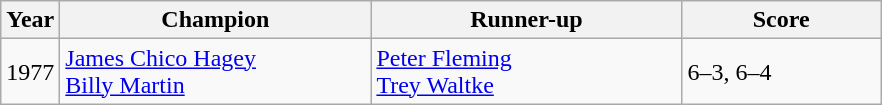<table class="wikitable">
<tr>
<th>Year</th>
<th width="200">Champion</th>
<th width="200">Runner-up</th>
<th width="125">Score</th>
</tr>
<tr>
<td>1977</td>
<td> <a href='#'>James Chico Hagey</a><br> <a href='#'>Billy Martin</a></td>
<td> <a href='#'>Peter Fleming</a><br> <a href='#'>Trey Waltke</a></td>
<td>6–3, 6–4</td>
</tr>
</table>
